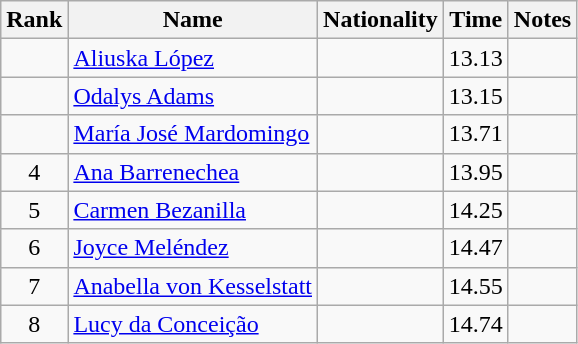<table class="wikitable sortable" style="text-align:center">
<tr>
<th>Rank</th>
<th>Name</th>
<th>Nationality</th>
<th>Time</th>
<th>Notes</th>
</tr>
<tr>
<td align=center></td>
<td align=left><a href='#'>Aliuska López</a></td>
<td align=left></td>
<td>13.13</td>
<td></td>
</tr>
<tr>
<td align=center></td>
<td align=left><a href='#'>Odalys Adams</a></td>
<td align=left></td>
<td>13.15</td>
<td></td>
</tr>
<tr>
<td align=center></td>
<td align=left><a href='#'>María José Mardomingo</a></td>
<td align=left></td>
<td>13.71</td>
<td></td>
</tr>
<tr>
<td align=center>4</td>
<td align=left><a href='#'>Ana Barrenechea</a></td>
<td align=left></td>
<td>13.95</td>
<td></td>
</tr>
<tr>
<td align=center>5</td>
<td align=left><a href='#'>Carmen Bezanilla</a></td>
<td align=left></td>
<td>14.25</td>
<td></td>
</tr>
<tr>
<td align=center>6</td>
<td align=left><a href='#'>Joyce Meléndez</a></td>
<td align=left></td>
<td>14.47</td>
<td></td>
</tr>
<tr>
<td align=center>7</td>
<td align=left><a href='#'>Anabella von Kesselstatt</a></td>
<td align=left></td>
<td>14.55</td>
<td></td>
</tr>
<tr>
<td align=center>8</td>
<td align=left><a href='#'>Lucy da Conceição</a></td>
<td align=left></td>
<td>14.74</td>
<td></td>
</tr>
</table>
